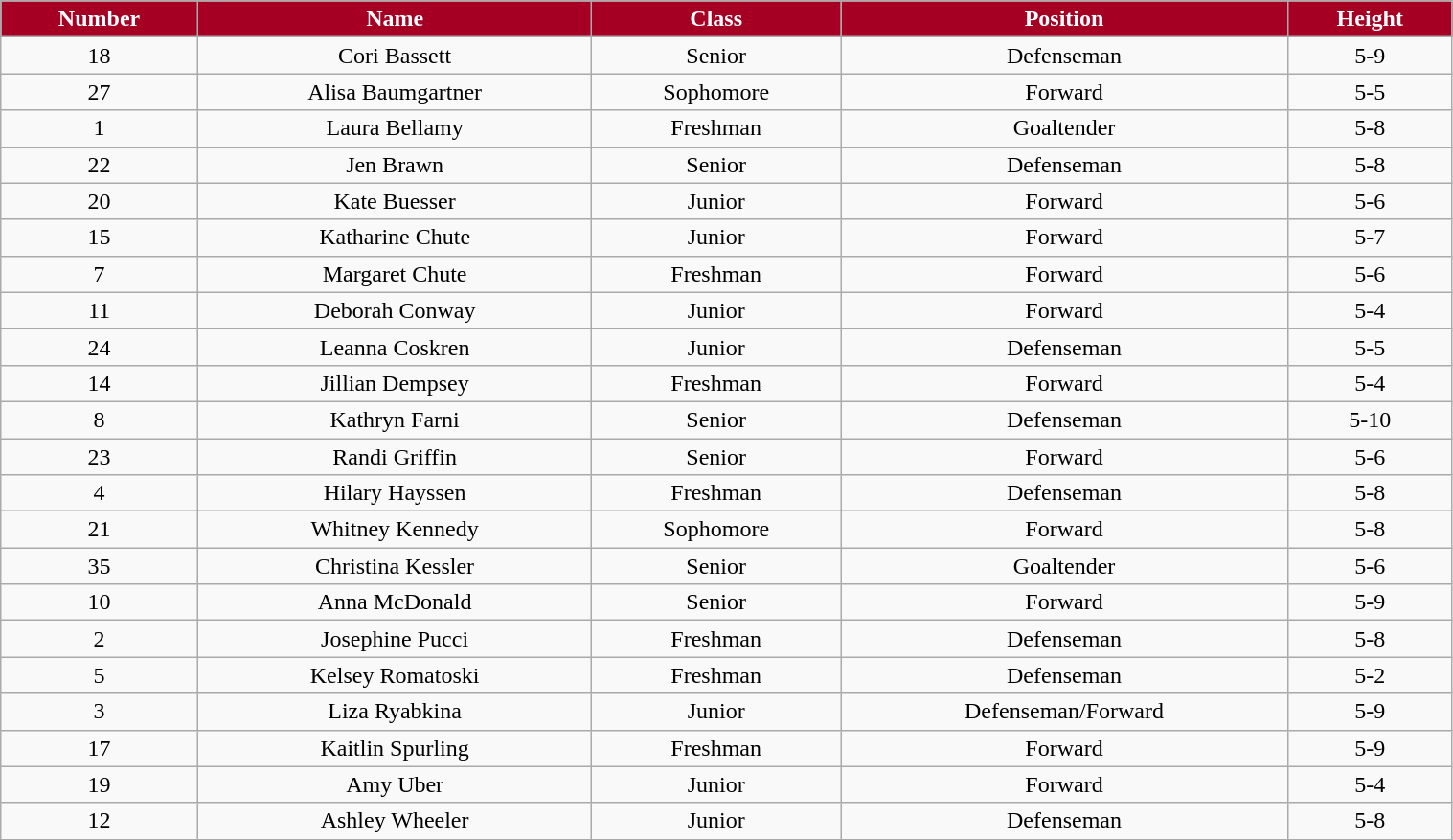<table class="wikitable" width="80%">
<tr align="center"  style=" background:#A50024;color:#FFFFFF;">
<td><strong>Number</strong></td>
<td><strong>Name</strong></td>
<td><strong>Class</strong></td>
<td><strong>Position</strong></td>
<td><strong>Height</strong></td>
</tr>
<tr align="center" bgcolor="">
<td>18</td>
<td>Cori Bassett</td>
<td>Senior</td>
<td>Defenseman</td>
<td>5-9</td>
</tr>
<tr align="center" bgcolor="">
<td>27</td>
<td>Alisa Baumgartner</td>
<td>Sophomore</td>
<td>Forward</td>
<td>5-5</td>
</tr>
<tr align="center" bgcolor="">
<td>1</td>
<td>Laura Bellamy</td>
<td>Freshman</td>
<td>Goaltender</td>
<td>5-8</td>
</tr>
<tr align="center" bgcolor="">
<td>22</td>
<td>Jen Brawn</td>
<td>Senior</td>
<td>Defenseman</td>
<td>5-8</td>
</tr>
<tr align="center" bgcolor="">
<td>20</td>
<td>Kate Buesser</td>
<td>Junior</td>
<td>Forward</td>
<td>5-6</td>
</tr>
<tr align="center" bgcolor="">
<td>15</td>
<td>Katharine Chute</td>
<td>Junior</td>
<td>Forward</td>
<td>5-7</td>
</tr>
<tr align="center" bgcolor="">
<td>7</td>
<td>Margaret Chute</td>
<td>Freshman</td>
<td>Forward</td>
<td>5-6</td>
</tr>
<tr align="center" bgcolor="">
<td>11</td>
<td>Deborah Conway</td>
<td>Junior</td>
<td>Forward</td>
<td>5-4</td>
</tr>
<tr align="center" bgcolor="">
<td>24</td>
<td>Leanna Coskren</td>
<td>Junior</td>
<td>Defenseman</td>
<td>5-5</td>
</tr>
<tr align="center" bgcolor="">
<td>14</td>
<td>Jillian Dempsey</td>
<td>Freshman</td>
<td>Forward</td>
<td>5-4</td>
</tr>
<tr align="center" bgcolor="">
<td>8</td>
<td>Kathryn Farni</td>
<td>Senior</td>
<td>Defenseman</td>
<td>5-10</td>
</tr>
<tr align="center" bgcolor="">
<td>23</td>
<td>Randi Griffin</td>
<td>Senior</td>
<td>Forward</td>
<td>5-6</td>
</tr>
<tr align="center" bgcolor="">
<td>4</td>
<td>Hilary Hayssen</td>
<td>Freshman</td>
<td>Defenseman</td>
<td>5-8</td>
</tr>
<tr align="center" bgcolor="">
<td>21</td>
<td>Whitney Kennedy</td>
<td>Sophomore</td>
<td>Forward</td>
<td>5-8</td>
</tr>
<tr align="center" bgcolor="">
<td>35</td>
<td>Christina Kessler</td>
<td>Senior</td>
<td>Goaltender</td>
<td>5-6</td>
</tr>
<tr align="center" bgcolor="">
<td>10</td>
<td>Anna McDonald</td>
<td>Senior</td>
<td>Forward</td>
<td>5-9</td>
</tr>
<tr align="center" bgcolor="">
<td>2</td>
<td>Josephine Pucci</td>
<td>Freshman</td>
<td>Defenseman</td>
<td>5-8</td>
</tr>
<tr align="center" bgcolor="">
<td>5</td>
<td>Kelsey Romatoski</td>
<td>Freshman</td>
<td>Defenseman</td>
<td>5-2</td>
</tr>
<tr align="center" bgcolor="">
<td>3</td>
<td>Liza Ryabkina</td>
<td>Junior</td>
<td>Defenseman/Forward</td>
<td>5-9</td>
</tr>
<tr align="center" bgcolor="">
<td>17</td>
<td>Kaitlin Spurling</td>
<td>Freshman</td>
<td>Forward</td>
<td>5-9</td>
</tr>
<tr align="center" bgcolor="">
<td>19</td>
<td>Amy Uber</td>
<td>Junior</td>
<td>Forward</td>
<td>5-4</td>
</tr>
<tr align="center" bgcolor="">
<td>12</td>
<td>Ashley Wheeler</td>
<td>Junior</td>
<td>Defenseman</td>
<td>5-8</td>
</tr>
<tr align="center" bgcolor="">
</tr>
</table>
